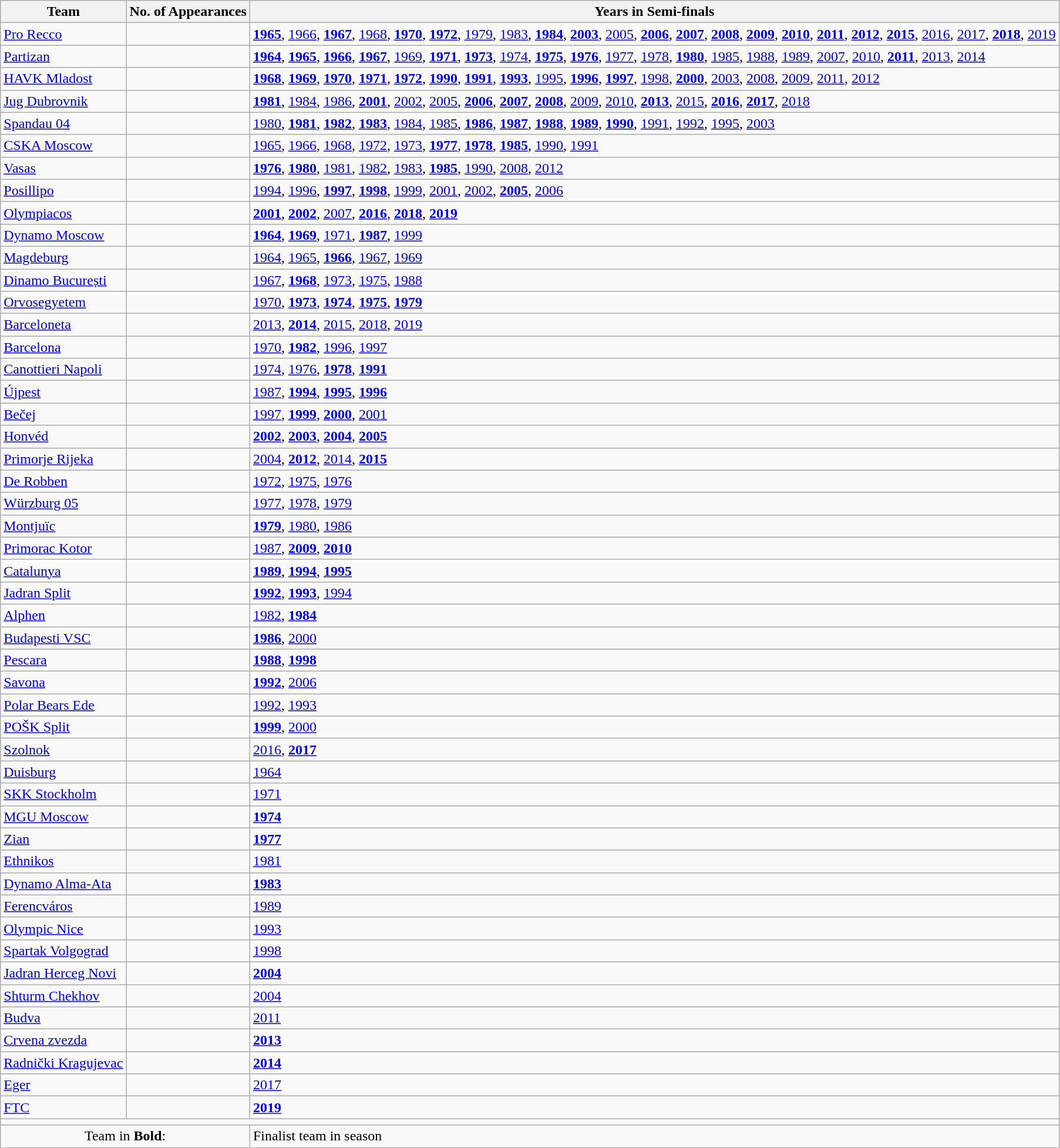<table class="wikitable sortable">
<tr>
<th>Team</th>
<th>No. of Appearances</th>
<th>Years in Semi-finals</th>
</tr>
<tr>
<td> <a href='#'>Pro Recco</a></td>
<td></td>
<td><strong><a href='#'>1965</a></strong>, <a href='#'>1966</a>, <strong><a href='#'>1967</a></strong>, <a href='#'>1968</a>, <strong><a href='#'>1970</a></strong>, <strong><a href='#'>1972</a></strong>, <a href='#'>1979</a>, <a href='#'>1983</a>, <strong><a href='#'>1984</a></strong>, <strong><a href='#'>2003</a></strong>, <a href='#'>2005</a>, <strong><a href='#'>2006</a></strong>, <strong><a href='#'>2007</a></strong>, <strong><a href='#'>2008</a></strong>, <strong><a href='#'>2009</a></strong>, <strong><a href='#'>2010</a></strong>, <strong><a href='#'>2011</a></strong>, <strong><a href='#'>2012</a></strong>, <strong><a href='#'>2015</a></strong>, <a href='#'>2016</a>, <a href='#'>2017</a>, <strong><a href='#'>2018</a></strong>, <a href='#'>2019</a></td>
</tr>
<tr>
<td> <a href='#'>Partizan</a></td>
<td></td>
<td><strong><a href='#'>1964</a></strong>, <strong><a href='#'>1965</a></strong>, <strong><a href='#'>1966</a></strong>, <strong><a href='#'>1967</a></strong>, <a href='#'>1969</a>, <strong><a href='#'>1971</a></strong>, <strong><a href='#'>1973</a></strong>, <a href='#'>1974</a>, <strong><a href='#'>1975</a></strong>, <strong><a href='#'>1976</a></strong>, <a href='#'>1977</a>, <a href='#'>1978</a>, <strong><a href='#'>1980</a></strong>, <a href='#'>1985</a>, <a href='#'>1988</a>, <a href='#'>1989</a>, <a href='#'>2007</a>, <a href='#'>2010</a>, <strong><a href='#'>2011</a></strong>, <a href='#'>2013</a>, <a href='#'>2014</a></td>
</tr>
<tr>
<td> <a href='#'>HAVK Mladost</a></td>
<td></td>
<td><strong><a href='#'>1968</a></strong>, <strong><a href='#'>1969</a></strong>, <strong><a href='#'>1970</a></strong>, <strong><a href='#'>1971</a></strong>, <strong><a href='#'>1972</a></strong>, <strong><a href='#'>1990</a></strong>, <strong><a href='#'>1991</a></strong>, <strong><a href='#'>1993</a></strong>, <a href='#'>1995</a>, <strong><a href='#'>1996</a></strong>, <strong><a href='#'>1997</a></strong>, <a href='#'>1998</a>, <strong><a href='#'>2000</a></strong>, <a href='#'>2003</a>, <a href='#'>2008</a>, <a href='#'>2009</a>, <a href='#'>2011</a>, <a href='#'>2012</a></td>
</tr>
<tr>
<td> <a href='#'>Jug Dubrovnik</a></td>
<td></td>
<td><strong><a href='#'>1981</a></strong>, <a href='#'>1984</a>, <a href='#'>1986</a>, <strong><a href='#'>2001</a></strong>, <a href='#'>2002</a>, <a href='#'>2005</a>, <strong><a href='#'>2006</a></strong>, <strong><a href='#'>2007</a></strong>, <strong><a href='#'>2008</a></strong>, <a href='#'>2009</a>, <a href='#'>2010</a>, <strong><a href='#'>2013</a></strong>, <a href='#'>2015</a>, <strong><a href='#'>2016</a></strong>, <strong><a href='#'>2017</a></strong>, <a href='#'>2018</a></td>
</tr>
<tr>
<td> <a href='#'>Spandau 04</a></td>
<td></td>
<td><a href='#'>1980</a>, <strong><a href='#'>1981</a></strong>, <strong><a href='#'>1982</a></strong>, <strong><a href='#'>1983</a></strong>, <a href='#'>1984</a>, <a href='#'>1985</a>, <strong><a href='#'>1986</a></strong>, <strong><a href='#'>1987</a></strong>, <strong><a href='#'>1988</a></strong>, <strong><a href='#'>1989</a></strong>, <strong><a href='#'>1990</a></strong>, <a href='#'>1991</a>, <a href='#'>1992</a>, <a href='#'>1995</a>, <a href='#'>2003</a></td>
</tr>
<tr>
<td> <a href='#'>CSKA Moscow</a></td>
<td></td>
<td><a href='#'>1965</a>, <a href='#'>1966</a>, <a href='#'>1968</a>, <a href='#'>1972</a>, <a href='#'>1973</a>, <strong><a href='#'>1977</a></strong>, <strong><a href='#'>1978</a></strong>, <strong><a href='#'>1985</a></strong>, <a href='#'>1990</a>, <a href='#'>1991</a></td>
</tr>
<tr>
<td> <a href='#'>Vasas</a></td>
<td></td>
<td><strong><a href='#'>1976</a></strong>, <strong><a href='#'>1980</a></strong>, <a href='#'>1981</a>, <a href='#'>1982</a>, <a href='#'>1983</a>, <strong><a href='#'>1985</a></strong>, <a href='#'>1990</a>, <a href='#'>2008</a>, <a href='#'>2012</a></td>
</tr>
<tr>
<td> <a href='#'>Posillipo</a></td>
<td></td>
<td><a href='#'>1994</a>, <a href='#'>1996</a>, <strong><a href='#'>1997</a></strong>, <strong><a href='#'>1998</a></strong>, <a href='#'>1999</a>, <a href='#'>2001</a>, <a href='#'>2002</a>, <strong><a href='#'>2005</a></strong>, <a href='#'>2006</a></td>
</tr>
<tr>
<td> <a href='#'>Olympiacos</a></td>
<td></td>
<td><strong><a href='#'>2001</a></strong>, <strong><a href='#'>2002</a></strong>, <a href='#'>2007</a>, <strong><a href='#'>2016</a></strong>, <strong><a href='#'>2018</a></strong>, <strong><a href='#'>2019</a></strong></td>
</tr>
<tr>
<td> <a href='#'>Dynamo Moscow</a></td>
<td></td>
<td><strong><a href='#'>1964</a></strong>, <strong><a href='#'>1969</a></strong>, <a href='#'>1971</a>, <strong><a href='#'>1987</a></strong>, <a href='#'>1999</a></td>
</tr>
<tr>
<td> <a href='#'>Magdeburg</a></td>
<td></td>
<td><a href='#'>1964</a>, <a href='#'>1965</a>, <strong><a href='#'>1966</a></strong>, <a href='#'>1967</a>, <a href='#'>1969</a></td>
</tr>
<tr>
<td> <a href='#'>Dinamo București</a></td>
<td></td>
<td><a href='#'>1967</a>, <strong><a href='#'>1968</a></strong>, <a href='#'>1973</a>, <a href='#'>1975</a>, <a href='#'>1988</a></td>
</tr>
<tr>
<td> <a href='#'>Orvosegyetem</a></td>
<td></td>
<td><a href='#'>1970</a>, <strong><a href='#'>1973</a></strong>, <strong><a href='#'>1974</a></strong>, <strong><a href='#'>1975</a></strong>, <strong><a href='#'>1979</a></strong></td>
</tr>
<tr>
<td> <a href='#'>Barceloneta</a></td>
<td></td>
<td><a href='#'>2013</a>, <strong><a href='#'>2014</a></strong>, <a href='#'>2015</a>, <a href='#'>2018</a>, <a href='#'>2019</a></td>
</tr>
<tr>
<td> <a href='#'>Barcelona</a></td>
<td></td>
<td><a href='#'>1970</a>, <strong><a href='#'>1982</a></strong>, <a href='#'>1996</a>, <a href='#'>1997</a></td>
</tr>
<tr>
<td> <a href='#'>Canottieri Napoli</a></td>
<td></td>
<td><a href='#'>1974</a>, <a href='#'>1976</a>, <strong><a href='#'>1978</a></strong>, <strong><a href='#'>1991</a></strong></td>
</tr>
<tr>
<td> <a href='#'>Újpest</a></td>
<td></td>
<td><a href='#'>1987</a>, <strong><a href='#'>1994</a></strong>, <strong><a href='#'>1995</a></strong>, <strong><a href='#'>1996</a></strong></td>
</tr>
<tr>
<td> <a href='#'>Bečej</a></td>
<td></td>
<td><a href='#'>1997</a>, <strong><a href='#'>1999</a></strong>, <strong><a href='#'>2000</a></strong>, <a href='#'>2001</a></td>
</tr>
<tr>
<td> <a href='#'>Honvéd</a></td>
<td></td>
<td><strong><a href='#'>2002</a></strong>, <strong><a href='#'>2003</a></strong>, <strong><a href='#'>2004</a></strong>, <strong><a href='#'>2005</a></strong></td>
</tr>
<tr>
<td> <a href='#'>Primorje Rijeka</a></td>
<td></td>
<td><a href='#'>2004</a>, <strong><a href='#'>2012</a></strong>, <a href='#'>2014</a>, <strong><a href='#'>2015</a></strong></td>
</tr>
<tr>
<td> <a href='#'>De Robben</a></td>
<td></td>
<td><a href='#'>1972</a>, <a href='#'>1975</a>, <a href='#'>1976</a></td>
</tr>
<tr>
<td> <a href='#'>Würzburg 05</a></td>
<td></td>
<td><a href='#'>1977</a>, <a href='#'>1978</a>, <a href='#'>1979</a></td>
</tr>
<tr>
<td> <a href='#'>Montjuïc</a></td>
<td></td>
<td><strong><a href='#'>1979</a></strong>, <a href='#'>1980</a>, <a href='#'>1986</a></td>
</tr>
<tr>
<td> <a href='#'>Primorac Kotor</a></td>
<td></td>
<td><a href='#'>1987</a>, <strong><a href='#'>2009</a></strong>, <strong><a href='#'>2010</a></strong></td>
</tr>
<tr>
<td> <a href='#'>Catalunya</a></td>
<td></td>
<td><strong><a href='#'>1989</a></strong>, <strong><a href='#'>1994</a></strong>, <strong><a href='#'>1995</a></strong></td>
</tr>
<tr>
<td> <a href='#'>Jadran Split</a></td>
<td></td>
<td><strong><a href='#'>1992</a></strong>, <strong><a href='#'>1993</a></strong>, <a href='#'>1994</a></td>
</tr>
<tr>
<td> <a href='#'>Alphen</a></td>
<td></td>
<td><a href='#'>1982</a>, <strong><a href='#'>1984</a></strong></td>
</tr>
<tr>
<td> <a href='#'>Budapesti VSC</a></td>
<td></td>
<td><strong><a href='#'>1986</a></strong>, <a href='#'>2000</a></td>
</tr>
<tr>
<td> <a href='#'>Pescara</a></td>
<td></td>
<td><strong><a href='#'>1988</a></strong>, <strong><a href='#'>1998</a></strong></td>
</tr>
<tr>
<td> <a href='#'>Savona</a></td>
<td></td>
<td><strong><a href='#'>1992</a></strong>, <a href='#'>2006</a></td>
</tr>
<tr>
<td> <a href='#'>Polar Bears Ede</a></td>
<td></td>
<td><a href='#'>1992</a>, <a href='#'>1993</a></td>
</tr>
<tr>
<td> <a href='#'>POŠK Split</a></td>
<td></td>
<td><strong><a href='#'>1999</a></strong>, <a href='#'>2000</a></td>
</tr>
<tr>
<td> <a href='#'>Szolnok</a></td>
<td></td>
<td><a href='#'>2016</a>, <strong><a href='#'>2017</a></strong></td>
</tr>
<tr>
<td> <a href='#'>Duisburg</a></td>
<td></td>
<td><a href='#'>1964</a></td>
</tr>
<tr>
<td> <a href='#'>SKK Stockholm</a></td>
<td></td>
<td><a href='#'>1971</a></td>
</tr>
<tr>
<td> <a href='#'>MGU Moscow</a></td>
<td></td>
<td><strong><a href='#'>1974</a></strong></td>
</tr>
<tr>
<td> <a href='#'>Zian</a></td>
<td></td>
<td><strong><a href='#'>1977</a></strong></td>
</tr>
<tr>
<td> <a href='#'>Ethnikos</a></td>
<td></td>
<td><a href='#'>1981</a></td>
</tr>
<tr>
<td> <a href='#'>Dynamo Alma-Ata</a></td>
<td></td>
<td><strong><a href='#'>1983</a></strong></td>
</tr>
<tr>
<td> <a href='#'>Ferencváros</a></td>
<td></td>
<td><a href='#'>1989</a></td>
</tr>
<tr>
<td> <a href='#'>Olympic Nice</a></td>
<td></td>
<td><a href='#'>1993</a></td>
</tr>
<tr>
<td> <a href='#'>Spartak Volgograd</a></td>
<td></td>
<td><a href='#'>1998</a></td>
</tr>
<tr>
<td> <a href='#'>Jadran Herceg Novi</a></td>
<td></td>
<td><strong><a href='#'>2004</a></strong></td>
</tr>
<tr>
<td> <a href='#'>Shturm Chekhov</a></td>
<td></td>
<td><a href='#'>2004</a></td>
</tr>
<tr>
<td> <a href='#'>Budva</a></td>
<td></td>
<td><a href='#'>2011</a></td>
</tr>
<tr>
<td> <a href='#'>Crvena zvezda</a></td>
<td></td>
<td><strong><a href='#'>2013</a></strong></td>
</tr>
<tr>
<td> <a href='#'>Radnički Kragujevac</a></td>
<td></td>
<td><strong><a href='#'>2014</a></strong></td>
</tr>
<tr>
<td> <a href='#'>Eger</a></td>
<td></td>
<td><a href='#'>2017</a></td>
</tr>
<tr>
<td> <a href='#'>FTC</a></td>
<td></td>
<td><strong><a href='#'>2019</a></strong></td>
</tr>
<tr>
<td colspan=3></td>
</tr>
<tr>
<td colspan=2 style="text-align:center;">Team in <strong>Bold</strong>:</td>
<td>Finalist team in season</td>
</tr>
</table>
